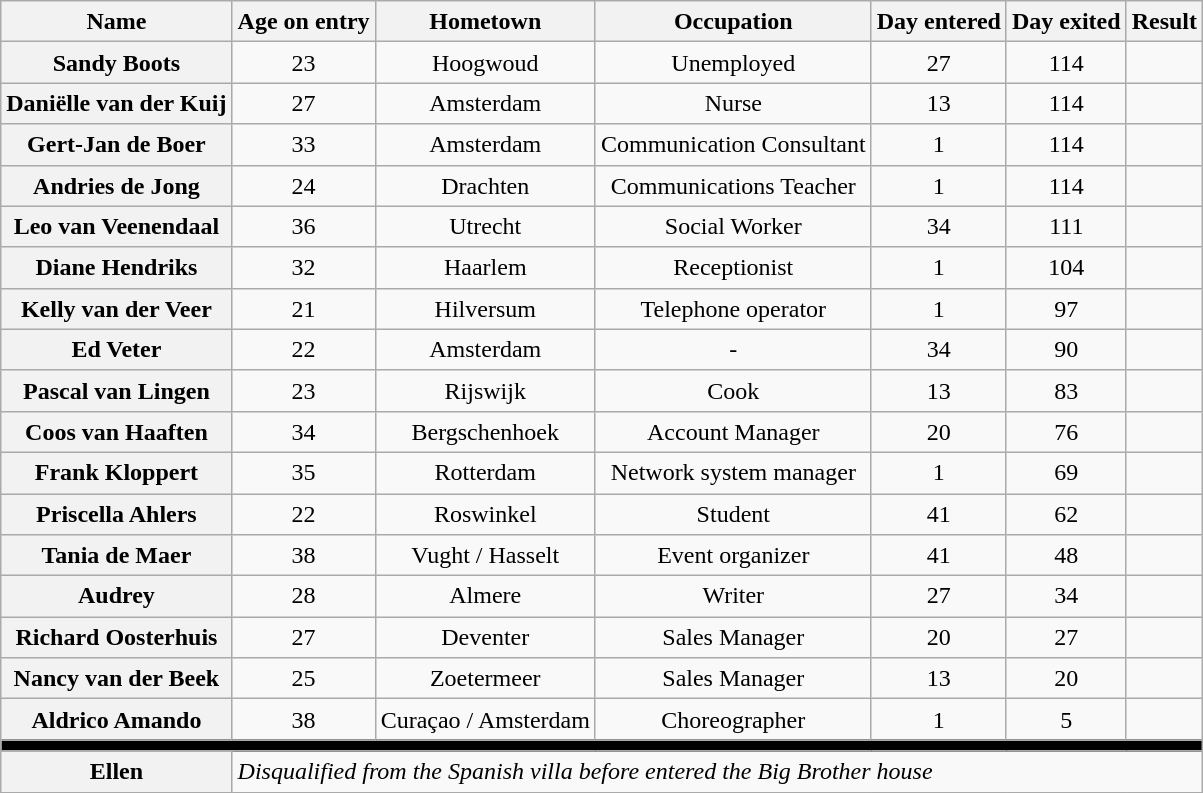<table class="wikitable" style="text-align:center; line-height:20px; width:auto;">
<tr>
<th>Name</th>
<th>Age on entry</th>
<th>Hometown</th>
<th>Occupation</th>
<th>Day entered</th>
<th>Day exited</th>
<th>Result</th>
</tr>
<tr>
<th>Sandy Boots</th>
<td>23</td>
<td>Hoogwoud</td>
<td>Unemployed</td>
<td>27</td>
<td>114</td>
<td></td>
</tr>
<tr>
<th>Daniëlle van der Kuij</th>
<td>27</td>
<td>Amsterdam</td>
<td>Nurse</td>
<td>13</td>
<td>114</td>
<td></td>
</tr>
<tr>
<th>Gert-Jan de Boer</th>
<td>33</td>
<td>Amsterdam</td>
<td>Communication Consultant</td>
<td>1</td>
<td>114</td>
<td></td>
</tr>
<tr>
<th>Andries de Jong</th>
<td>24</td>
<td>Drachten</td>
<td>Communications Teacher</td>
<td>1</td>
<td>114</td>
<td></td>
</tr>
<tr>
<th>Leo van Veenendaal</th>
<td>36</td>
<td>Utrecht</td>
<td>Social Worker</td>
<td>34</td>
<td>111</td>
<td></td>
</tr>
<tr>
<th>Diane Hendriks</th>
<td>32</td>
<td>Haarlem</td>
<td>Receptionist</td>
<td>1</td>
<td>104</td>
<td></td>
</tr>
<tr>
<th>Kelly van der Veer</th>
<td>21</td>
<td>Hilversum</td>
<td>Telephone operator</td>
<td>1</td>
<td>97</td>
<td></td>
</tr>
<tr>
<th>Ed Veter</th>
<td>22</td>
<td>Amsterdam</td>
<td>-</td>
<td>34</td>
<td>90</td>
<td></td>
</tr>
<tr>
<th>Pascal van Lingen</th>
<td>23</td>
<td>Rijswijk</td>
<td>Cook</td>
<td>13</td>
<td>83</td>
<td></td>
</tr>
<tr>
<th>Coos van Haaften</th>
<td>34</td>
<td>Bergschenhoek</td>
<td>Account Manager</td>
<td>20</td>
<td>76</td>
<td></td>
</tr>
<tr>
<th>Frank Kloppert</th>
<td>35</td>
<td>Rotterdam</td>
<td>Network system manager</td>
<td>1</td>
<td>69</td>
<td></td>
</tr>
<tr>
<th>Priscella Ahlers</th>
<td>22</td>
<td>Roswinkel</td>
<td>Student</td>
<td>41</td>
<td>62</td>
<td></td>
</tr>
<tr>
<th>Tania de Maer</th>
<td>38</td>
<td>Vught / Hasselt</td>
<td>Event organizer</td>
<td>41</td>
<td>48</td>
<td></td>
</tr>
<tr>
<th>Audrey</th>
<td>28</td>
<td>Almere</td>
<td>Writer</td>
<td>27</td>
<td>34</td>
<td></td>
</tr>
<tr>
<th>Richard Oosterhuis</th>
<td>27</td>
<td>Deventer</td>
<td>Sales Manager</td>
<td>20</td>
<td>27</td>
<td></td>
</tr>
<tr>
<th>Nancy van der Beek</th>
<td>25</td>
<td>Zoetermeer</td>
<td>Sales Manager</td>
<td>13</td>
<td>20</td>
<td></td>
</tr>
<tr>
<th>Aldrico Amando</th>
<td>38</td>
<td>Curaçao / Amsterdam</td>
<td>Choreographer</td>
<td>1</td>
<td>5</td>
<td></td>
</tr>
<tr>
<th colspan="7" style="background:#000"></th>
</tr>
<tr>
<th><strong>Ellen</strong></th>
<td colspan="6" align="left"><em>Disqualified from the Spanish villa before entered the Big Brother house</em></td>
</tr>
<tr>
</tr>
</table>
